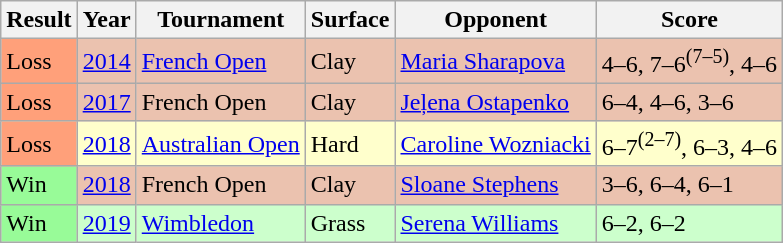<table class="sortable wikitable">
<tr>
<th>Result</th>
<th>Year</th>
<th>Tournament</th>
<th>Surface</th>
<th>Opponent</th>
<th class="unsortable">Score</th>
</tr>
<tr style="background:#ebc2af;">
<td style="background:#ffa07a;">Loss</td>
<td><a href='#'>2014</a></td>
<td><a href='#'>French Open</a></td>
<td>Clay</td>
<td> <a href='#'>Maria Sharapova</a></td>
<td>4–6, 7–6<sup>(7–5)</sup>, 4–6</td>
</tr>
<tr style="background:#ebc2af;">
<td style="background:#ffa07a;">Loss</td>
<td><a href='#'>2017</a></td>
<td>French Open</td>
<td>Clay</td>
<td> <a href='#'>Jeļena Ostapenko</a></td>
<td>6–4, 4–6, 3–6</td>
</tr>
<tr style="background:#ffc;">
<td style="background:#ffa07a;">Loss</td>
<td><a href='#'>2018</a></td>
<td><a href='#'>Australian Open</a></td>
<td>Hard</td>
<td> <a href='#'>Caroline Wozniacki</a></td>
<td>6–7<sup>(2–7)</sup>, 6–3, 4–6</td>
</tr>
<tr style="background:#ebc2af;">
<td style="background:#98fb98;">Win</td>
<td><a href='#'>2018</a></td>
<td>French Open</td>
<td>Clay</td>
<td> <a href='#'>Sloane Stephens</a></td>
<td>3–6, 6–4, 6–1</td>
</tr>
<tr style="background:#cfc;">
<td style="background:#98fb98;">Win</td>
<td><a href='#'>2019</a></td>
<td><a href='#'>Wimbledon</a></td>
<td>Grass</td>
<td> <a href='#'>Serena Williams</a></td>
<td>6–2, 6–2</td>
</tr>
</table>
